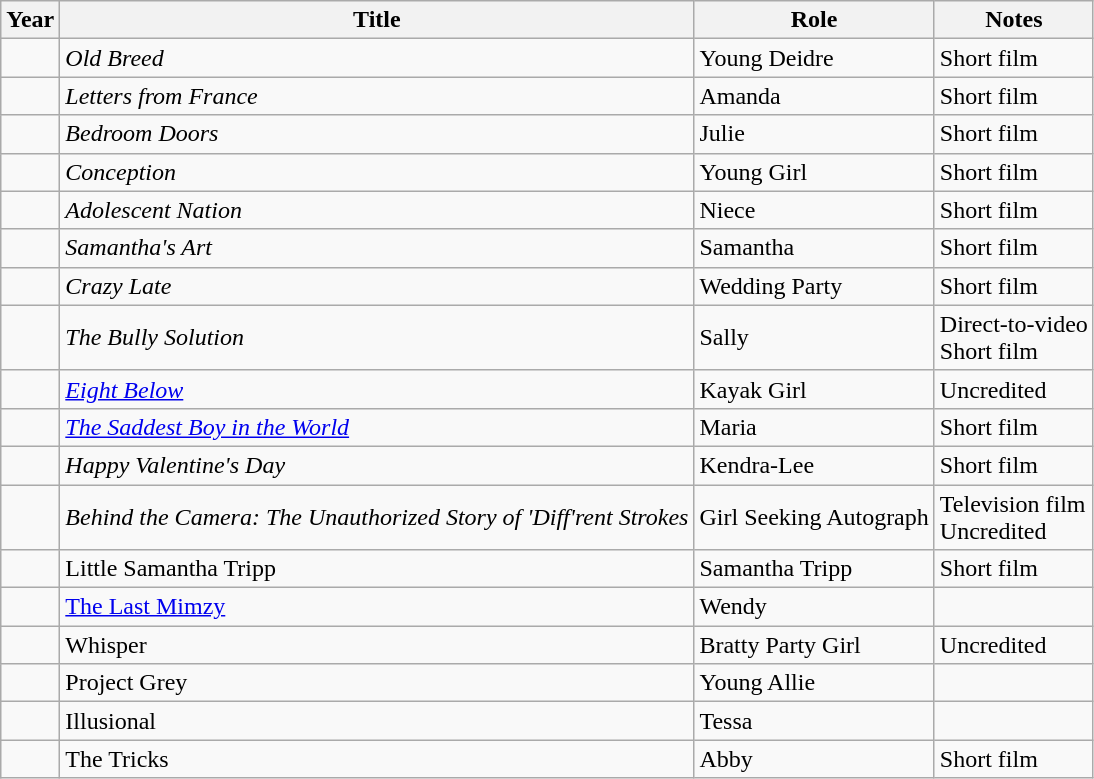<table class="wikitable sortable plainrowheaders">
<tr>
<th scope="col">Year</th>
<th scope="col">Title</th>
<th scope="col">Role</th>
<th scope="col" class="unsortable">Notes</th>
</tr>
<tr>
<td></td>
<td><em>Old Breed</em></td>
<td>Young Deidre</td>
<td>Short film</td>
</tr>
<tr>
<td></td>
<td><em>Letters from France</em></td>
<td>Amanda</td>
<td>Short film</td>
</tr>
<tr>
<td></td>
<td><em>Bedroom Doors</em></td>
<td>Julie</td>
<td>Short film</td>
</tr>
<tr>
<td></td>
<td><em>Conception</em></td>
<td>Young Girl</td>
<td>Short film</td>
</tr>
<tr>
<td></td>
<td><em>Adolescent Nation</em></td>
<td>Niece</td>
<td>Short film</td>
</tr>
<tr>
<td></td>
<td><em>Samantha's Art</em></td>
<td>Samantha</td>
<td>Short film</td>
</tr>
<tr>
<td></td>
<td><em>Crazy Late</em></td>
<td>Wedding Party</td>
<td>Short film</td>
</tr>
<tr>
<td></td>
<td data-sort-value="Bully Solution, The"><em>The Bully Solution</em></td>
<td>Sally</td>
<td>Direct-to-video<br>Short film</td>
</tr>
<tr>
<td></td>
<td><em><a href='#'>Eight Below</a></em></td>
<td>Kayak Girl</td>
<td>Uncredited</td>
</tr>
<tr>
<td></td>
<td data-sort-value="Saddest Boy in the World, The"><em><a href='#'>The Saddest Boy in the World</a></em></td>
<td>Maria</td>
<td>Short film</td>
</tr>
<tr>
<td></td>
<td><em>Happy Valentine's Day</em></td>
<td>Kendra-Lee</td>
<td>Short film</td>
</tr>
<tr>
<td></td>
<td><em>Behind the Camera: The Unauthorized Story of 'Diff'rent Strokes<strong></td>
<td>Girl Seeking Autograph</td>
<td>Television film<br>Uncredited</td>
</tr>
<tr>
<td></td>
<td></em>Little Samantha Tripp<em></td>
<td>Samantha Tripp</td>
<td>Short film</td>
</tr>
<tr>
<td></td>
<td data-sort-value="Last Mimzy, The"></em><a href='#'>The Last Mimzy</a><em></td>
<td>Wendy</td>
<td></td>
</tr>
<tr>
<td></td>
<td></em>Whisper<em></td>
<td>Bratty Party Girl</td>
<td>Uncredited</td>
</tr>
<tr>
<td></td>
<td></em>Project Grey<em></td>
<td>Young Allie</td>
<td></td>
</tr>
<tr>
<td></td>
<td></em>Illusional<em></td>
<td>Tessa</td>
<td></td>
</tr>
<tr>
<td></td>
<td data-sort-value="Tricks, The"></em>The Tricks<em></td>
<td>Abby</td>
<td>Short film</td>
</tr>
</table>
